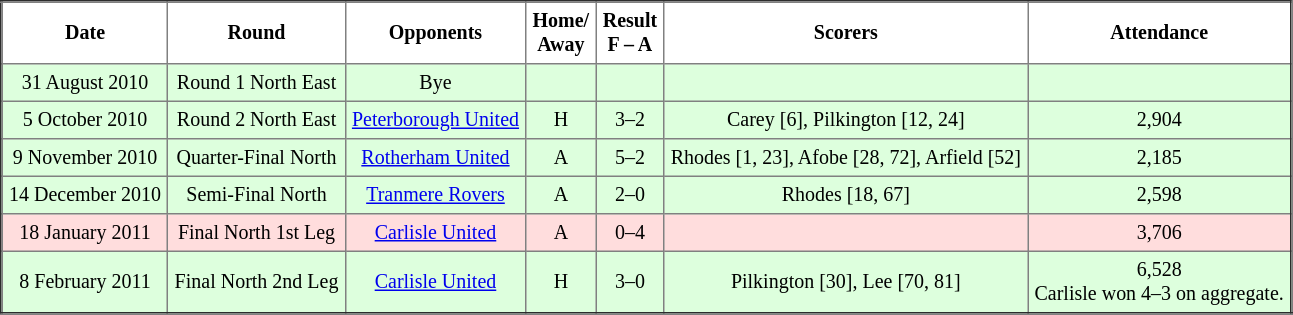<table border="2" cellpadding="4" style="border-collapse:collapse; text-align:center; font-size:smaller;">
<tr>
<th><strong>Date</strong></th>
<th><strong>Round</strong></th>
<th><strong>Opponents</strong></th>
<th><strong>Home/<br>Away</strong></th>
<th><strong>Result<br>F – A</strong></th>
<th><strong>Scorers</strong></th>
<th><strong>Attendance</strong></th>
</tr>
<tr bgcolor="#ddffdd">
<td>31 August 2010</td>
<td>Round 1 North East</td>
<td>Bye</td>
<td></td>
<td></td>
<td></td>
<td></td>
</tr>
<tr bgcolor="#ddffdd">
<td>5 October 2010</td>
<td>Round 2 North East</td>
<td><a href='#'>Peterborough United</a></td>
<td>H</td>
<td>3–2</td>
<td>Carey [6], Pilkington [12, 24]</td>
<td>2,904</td>
</tr>
<tr bgcolor="#ddffdd">
<td>9 November 2010</td>
<td>Quarter-Final North</td>
<td><a href='#'>Rotherham United</a></td>
<td>A</td>
<td>5–2</td>
<td>Rhodes [1, 23], Afobe [28, 72], Arfield [52]</td>
<td>2,185</td>
</tr>
<tr bgcolor="#ddffdd">
<td>14 December 2010</td>
<td>Semi-Final North</td>
<td><a href='#'>Tranmere Rovers</a></td>
<td>A</td>
<td>2–0</td>
<td>Rhodes [18, 67]</td>
<td>2,598</td>
</tr>
<tr bgcolor="#ffdddd">
<td>18 January 2011</td>
<td>Final North 1st Leg</td>
<td><a href='#'>Carlisle United</a></td>
<td>A</td>
<td>0–4</td>
<td></td>
<td>3,706</td>
</tr>
<tr bgcolor="#ddffdd">
<td>8 February 2011</td>
<td>Final North 2nd Leg</td>
<td><a href='#'>Carlisle United</a></td>
<td>H</td>
<td>3–0</td>
<td>Pilkington [30], Lee [70, 81]</td>
<td>6,528<br>Carlisle won 4–3 on aggregate.</td>
</tr>
</table>
